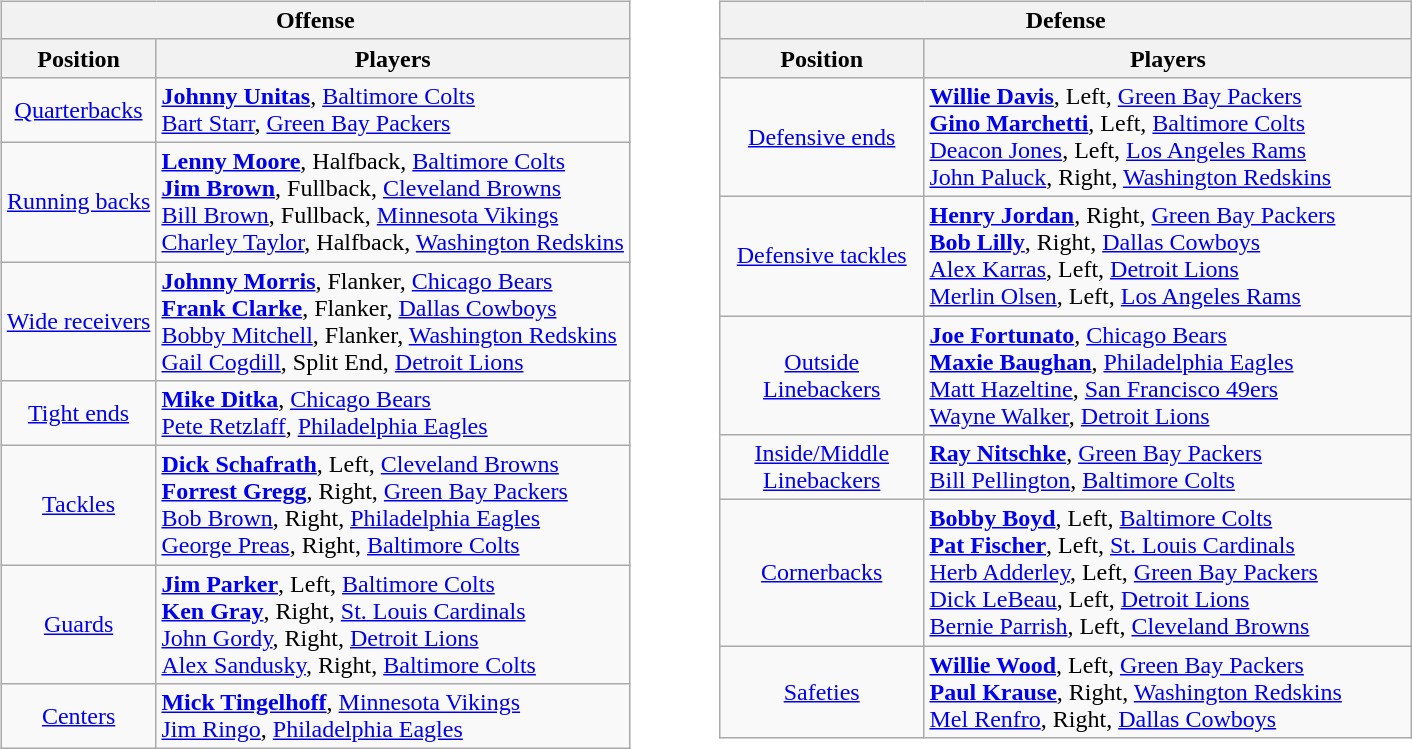<table border=0>
<tr valign="top">
<td><br><table class="wikitable">
<tr>
<th colspan=3>Offense</th>
</tr>
<tr>
<th>Position</th>
<th>Players</th>
</tr>
<tr>
<td align=center><a href='#'>Quarterbacks</a></td>
<td><strong><a href='#'>Johnny Unitas</a></strong>, <a href='#'>Baltimore Colts</a><br><a href='#'>Bart Starr</a>, <a href='#'>Green Bay Packers</a></td>
</tr>
<tr>
<td align=center><a href='#'>Running backs</a></td>
<td><strong><a href='#'>Lenny Moore</a></strong>, Halfback, <a href='#'>Baltimore Colts</a><br><strong><a href='#'>Jim Brown</a></strong>, Fullback, <a href='#'>Cleveland Browns</a><br><a href='#'>Bill Brown</a>, Fullback, <a href='#'>Minnesota Vikings</a><br><a href='#'>Charley Taylor</a>, Halfback, <a href='#'>Washington Redskins</a></td>
</tr>
<tr>
<td align=center><a href='#'>Wide receivers</a></td>
<td><strong><a href='#'>Johnny Morris</a></strong>, Flanker, <a href='#'>Chicago Bears</a><br><strong><a href='#'>Frank Clarke</a></strong>, Flanker, <a href='#'>Dallas Cowboys</a><br><a href='#'>Bobby Mitchell</a>, Flanker, <a href='#'>Washington Redskins</a><br><a href='#'>Gail Cogdill</a>, Split End, <a href='#'>Detroit Lions</a><br></td>
</tr>
<tr>
<td align=center><a href='#'>Tight ends</a></td>
<td><strong><a href='#'>Mike Ditka</a></strong>, <a href='#'>Chicago Bears</a><br><a href='#'>Pete Retzlaff</a>, <a href='#'>Philadelphia Eagles</a></td>
</tr>
<tr>
<td align=center><a href='#'>Tackles</a></td>
<td><strong><a href='#'>Dick Schafrath</a></strong>, Left, <a href='#'>Cleveland Browns</a><br><strong><a href='#'>Forrest Gregg</a></strong>, Right, <a href='#'>Green Bay Packers</a><br><a href='#'>Bob Brown</a>, Right, <a href='#'>Philadelphia Eagles</a><br><a href='#'>George Preas</a>, Right, <a href='#'>Baltimore Colts</a></td>
</tr>
<tr>
<td align=center><a href='#'>Guards</a></td>
<td><strong><a href='#'>Jim Parker</a></strong>, Left, <a href='#'>Baltimore Colts</a><br><strong><a href='#'>Ken Gray</a></strong>, Right, <a href='#'>St. Louis Cardinals</a><br><a href='#'>John Gordy</a>, Right, <a href='#'>Detroit Lions</a><br><a href='#'>Alex Sandusky</a>, Right, <a href='#'>Baltimore Colts</a></td>
</tr>
<tr>
<td align=center><a href='#'>Centers</a></td>
<td><strong><a href='#'>Mick Tingelhoff</a></strong>, <a href='#'>Minnesota Vikings</a><br><a href='#'>Jim Ringo</a>, <a href='#'>Philadelphia Eagles</a></td>
</tr>
</table>
</td>
<td style="padding-left:40px;"><br><table class="wikitable">
<tr>
<th colspan=3>Defense</th>
</tr>
<tr>
<th width=15%>Position</th>
<th width=45%>Players</th>
</tr>
<tr>
<td align=center><a href='#'>Defensive ends</a></td>
<td><strong><a href='#'>Willie Davis</a></strong>, Left, <a href='#'>Green Bay Packers</a><br><strong><a href='#'>Gino Marchetti</a></strong>, Left, <a href='#'>Baltimore Colts</a><br><a href='#'>Deacon Jones</a>, Left, <a href='#'>Los Angeles Rams</a><br><a href='#'>John Paluck</a>, Right, <a href='#'>Washington Redskins</a></td>
</tr>
<tr>
<td align=center><a href='#'>Defensive tackles</a></td>
<td><strong><a href='#'>Henry Jordan</a></strong>, Right, <a href='#'>Green Bay Packers</a><br><strong><a href='#'>Bob Lilly</a></strong>, Right, <a href='#'>Dallas Cowboys</a><br><a href='#'>Alex Karras</a>, Left, <a href='#'>Detroit Lions</a><br><a href='#'>Merlin Olsen</a>, Left, <a href='#'>Los Angeles Rams</a></td>
</tr>
<tr>
<td align=center><a href='#'>Outside Linebackers</a></td>
<td><strong><a href='#'>Joe Fortunato</a></strong>, <a href='#'>Chicago Bears</a><br><strong><a href='#'>Maxie Baughan</a></strong>, <a href='#'>Philadelphia Eagles</a><br><a href='#'>Matt Hazeltine</a>, <a href='#'>San Francisco 49ers</a><br><a href='#'>Wayne Walker</a>, <a href='#'>Detroit Lions</a></td>
</tr>
<tr>
<td align=center><a href='#'>Inside/Middle Linebackers</a></td>
<td><strong><a href='#'>Ray Nitschke</a></strong>, <a href='#'>Green Bay Packers</a><br><a href='#'>Bill Pellington</a>, <a href='#'>Baltimore Colts</a></td>
</tr>
<tr>
<td align=center><a href='#'>Cornerbacks</a></td>
<td><strong><a href='#'>Bobby Boyd</a></strong>, Left, <a href='#'>Baltimore Colts</a><br><strong><a href='#'>Pat Fischer</a></strong>, Left, <a href='#'>St. Louis Cardinals</a><br><a href='#'>Herb Adderley</a>, Left, <a href='#'>Green Bay Packers</a><br><a href='#'>Dick LeBeau</a>, Left, <a href='#'>Detroit Lions</a><br><a href='#'>Bernie Parrish</a>, Left, <a href='#'>Cleveland Browns</a><br></td>
</tr>
<tr>
<td align=center><a href='#'>Safeties</a></td>
<td><strong><a href='#'>Willie Wood</a></strong>, Left, <a href='#'>Green Bay Packers</a><br><strong><a href='#'>Paul Krause</a></strong>, Right, <a href='#'>Washington Redskins</a><br><a href='#'>Mel Renfro</a>, Right, <a href='#'>Dallas Cowboys</a></td>
</tr>
</table>
</td>
</tr>
</table>
